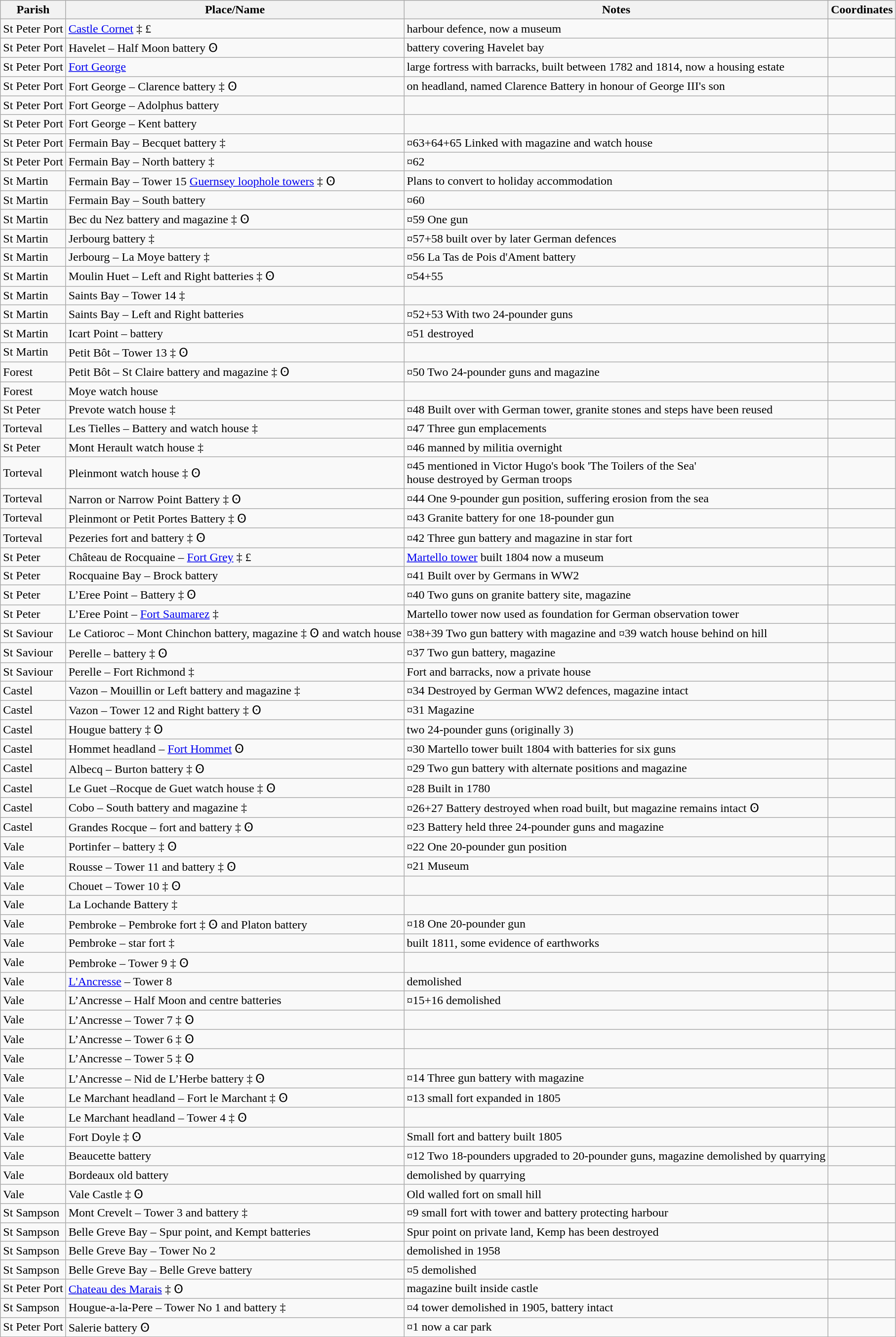<table class="wikitable sortable">
<tr>
<th>Parish</th>
<th>Place/Name</th>
<th>Notes</th>
<th>Coordinates</th>
</tr>
<tr>
<td>St Peter Port</td>
<td><a href='#'>Castle Cornet</a> ‡ £</td>
<td>harbour defence, now a museum</td>
<td></td>
</tr>
<tr>
<td>St Peter Port</td>
<td>Havelet – Half Moon battery ʘ</td>
<td>battery covering Havelet bay</td>
<td></td>
</tr>
<tr>
<td>St Peter Port</td>
<td><a href='#'>Fort George</a></td>
<td>large fortress with barracks, built between 1782 and 1814,  now a housing estate</td>
<td></td>
</tr>
<tr>
<td>St Peter Port</td>
<td>Fort George – Clarence battery ‡ ʘ </td>
<td>on headland, named Clarence Battery in honour of George III's son</td>
<td></td>
</tr>
<tr>
<td>St Peter Port</td>
<td>Fort George – Adolphus battery</td>
<td></td>
<td></td>
</tr>
<tr>
<td>St Peter Port</td>
<td>Fort George – Kent battery</td>
<td></td>
<td></td>
</tr>
<tr>
<td>St Peter Port</td>
<td>Fermain Bay – Becquet battery ‡ </td>
<td>¤63+64+65 Linked with magazine and watch house</td>
<td></td>
</tr>
<tr>
<td>St Peter Port</td>
<td>Fermain Bay – North battery ‡ </td>
<td>¤62</td>
<td></td>
</tr>
<tr>
<td>St Martin</td>
<td>Fermain Bay – Tower 15 <a href='#'>Guernsey loophole towers</a> ‡ ʘ</td>
<td>Plans to convert to holiday accommodation </td>
<td></td>
</tr>
<tr>
<td>St Martin</td>
<td>Fermain Bay – South battery</td>
<td>¤60</td>
<td></td>
</tr>
<tr>
<td>St Martin</td>
<td>Bec du Nez battery and magazine ‡ ʘ</td>
<td>¤59 One gun</td>
<td></td>
</tr>
<tr>
<td>St Martin</td>
<td>Jerbourg battery ‡</td>
<td>¤57+58 built over by later German defences</td>
<td></td>
</tr>
<tr>
<td>St Martin</td>
<td>Jerbourg – La Moye battery ‡ </td>
<td>¤56 La Tas de Pois d'Ament battery</td>
<td></td>
</tr>
<tr>
<td>St Martin</td>
<td>Moulin Huet – Left and Right batteries ‡ ʘ</td>
<td>¤54+55</td>
<td></td>
</tr>
<tr>
<td>St Martin</td>
<td>Saints Bay – Tower 14 ‡ </td>
<td></td>
<td></td>
</tr>
<tr>
<td>St Martin</td>
<td>Saints Bay – Left and Right batteries </td>
<td>¤52+53 With two 24-pounder guns</td>
<td></td>
</tr>
<tr>
<td>St Martin</td>
<td>Icart Point – battery</td>
<td>¤51 destroyed</td>
<td></td>
</tr>
<tr>
<td>St Martin</td>
<td>Petit Bôt – Tower 13 ‡ ʘ </td>
<td></td>
<td></td>
</tr>
<tr>
<td>Forest</td>
<td>Petit Bôt – St Claire battery and magazine ‡ ʘ </td>
<td>¤50 Two 24-pounder guns and magazine</td>
<td></td>
</tr>
<tr>
<td>Forest</td>
<td>Moye watch house</td>
<td></td>
<td></td>
</tr>
<tr>
<td>St Peter</td>
<td>Prevote watch house ‡</td>
<td>¤48 Built over with German tower, granite stones and steps have been reused</td>
<td></td>
</tr>
<tr>
<td>Torteval</td>
<td>Les Tielles – Battery and watch house ‡ </td>
<td>¤47 Three gun emplacements</td>
<td></td>
</tr>
<tr>
<td>St Peter</td>
<td>Mont Herault watch house ‡</td>
<td>¤46 manned by militia overnight</td>
<td></td>
</tr>
<tr>
<td>Torteval</td>
<td>Pleinmont watch house ‡ ʘ</td>
<td>¤45 mentioned in Victor Hugo's book 'The Toilers of the Sea' <br> house destroyed by German troops</td>
<td></td>
</tr>
<tr>
<td>Torteval</td>
<td>Narron or Narrow Point Battery ‡ ʘ </td>
<td>¤44 One 9-pounder gun position, suffering erosion from the sea</td>
<td></td>
</tr>
<tr>
<td>Torteval</td>
<td>Pleinmont or Petit Portes Battery ‡ ʘ </td>
<td>¤43 Granite battery for one 18-pounder gun</td>
<td></td>
</tr>
<tr>
<td>Torteval</td>
<td>Pezeries fort and battery ‡ ʘ </td>
<td>¤42 Three gun battery and magazine in star fort</td>
<td></td>
</tr>
<tr>
<td>St Peter</td>
<td>Château de Rocquaine – <a href='#'>Fort Grey</a> ‡ £ </td>
<td><a href='#'>Martello tower</a> built 1804 now a museum</td>
<td></td>
</tr>
<tr>
<td>St Peter</td>
<td>Rocquaine Bay – Brock battery</td>
<td>¤41 Built over by Germans in WW2</td>
<td></td>
</tr>
<tr>
<td>St Peter</td>
<td>L’Eree Point – Battery ‡ ʘ </td>
<td>¤40 Two guns on granite battery site, magazine</td>
<td></td>
</tr>
<tr>
<td>St Peter</td>
<td>L’Eree Point – <a href='#'>Fort Saumarez</a> ‡</td>
<td>Martello tower now used as foundation for German observation tower</td>
<td></td>
</tr>
<tr>
<td>St Saviour</td>
<td>Le Catioroc – Mont Chinchon battery, magazine ‡ ʘ and watch house</td>
<td>¤38+39 Two gun battery with magazine and ¤39 watch house behind on hill </td>
<td></td>
</tr>
<tr>
<td>St Saviour</td>
<td>Perelle – battery ‡ ʘ </td>
<td>¤37 Two gun battery, magazine</td>
<td></td>
</tr>
<tr>
<td>St Saviour</td>
<td>Perelle – Fort Richmond ‡</td>
<td>Fort and barracks, now a private house</td>
<td></td>
</tr>
<tr>
<td>Castel</td>
<td>Vazon – Mouillin or Left battery and magazine ‡</td>
<td>¤34 Destroyed by German WW2 defences, magazine intact</td>
<td></td>
</tr>
<tr>
<td>Castel</td>
<td>Vazon – Tower 12 and Right battery ‡ ʘ </td>
<td>¤31 Magazine</td>
<td></td>
</tr>
<tr>
<td>Castel</td>
<td>Hougue battery ‡ ʘ </td>
<td>two 24-pounder guns (originally 3)</td>
<td></td>
</tr>
<tr>
<td>Castel</td>
<td>Hommet headland – <a href='#'>Fort Hommet</a> ʘ </td>
<td>¤30 Martello tower built 1804 with batteries for six guns</td>
<td></td>
</tr>
<tr>
<td>Castel</td>
<td>Albecq – Burton battery ‡ ʘ </td>
<td>¤29 Two gun battery with alternate positions and magazine</td>
<td></td>
</tr>
<tr>
<td>Castel</td>
<td>Le Guet –Rocque de Guet watch house ‡ ʘ </td>
<td>¤28 Built in 1780</td>
<td></td>
</tr>
<tr>
<td>Castel</td>
<td>Cobo – South battery and magazine ‡ </td>
<td>¤26+27 Battery destroyed when road built, but magazine remains intact ʘ</td>
<td></td>
</tr>
<tr>
<td>Castel</td>
<td>Grandes Rocque – fort and battery ‡ ʘ </td>
<td>¤23 Battery held three 24-pounder guns and magazine</td>
<td></td>
</tr>
<tr>
<td>Vale</td>
<td>Portinfer – battery ‡ ʘ </td>
<td>¤22 One 20-pounder gun position</td>
<td></td>
</tr>
<tr>
<td>Vale</td>
<td>Rousse – Tower 11 and battery ‡ ʘ </td>
<td>¤21 Museum</td>
<td></td>
</tr>
<tr>
<td>Vale</td>
<td>Chouet – Tower 10 ‡ ʘ </td>
<td></td>
<td></td>
</tr>
<tr>
<td>Vale</td>
<td>La Lochande Battery ‡ </td>
<td></td>
<td></td>
</tr>
<tr>
<td>Vale</td>
<td>Pembroke – Pembroke fort ‡ ʘ and Platon battery </td>
<td>¤18 One 20-pounder gun</td>
<td></td>
</tr>
<tr>
<td>Vale</td>
<td>Pembroke – star fort ‡ </td>
<td>built 1811, some evidence of earthworks</td>
<td></td>
</tr>
<tr>
<td>Vale</td>
<td>Pembroke – Tower 9 ‡ ʘ</td>
<td></td>
<td></td>
</tr>
<tr>
<td>Vale</td>
<td><a href='#'>L'Ancresse</a> – Tower 8</td>
<td>demolished</td>
<td></td>
</tr>
<tr>
<td>Vale</td>
<td>L’Ancresse – Half Moon and centre batteries</td>
<td>¤15+16 demolished</td>
<td></td>
</tr>
<tr>
<td>Vale</td>
<td>L’Ancresse – Tower 7 ‡ ʘ</td>
<td></td>
<td></td>
</tr>
<tr>
<td>Vale</td>
<td>L’Ancresse – Tower 6 ‡ ʘ</td>
<td></td>
<td></td>
</tr>
<tr>
<td>Vale</td>
<td>L’Ancresse – Tower 5 ‡ ʘ</td>
<td></td>
<td></td>
</tr>
<tr>
<td>Vale</td>
<td>L’Ancresse – Nid de L’Herbe battery ‡ ʘ </td>
<td>¤14 Three gun battery with magazine</td>
<td></td>
</tr>
<tr>
<td>Vale</td>
<td>Le Marchant headland – Fort le Marchant ‡ ʘ </td>
<td>¤13 small fort expanded in 1805</td>
<td></td>
</tr>
<tr>
<td>Vale</td>
<td>Le Marchant headland – Tower 4 ‡ ʘ</td>
<td></td>
<td></td>
</tr>
<tr>
<td>Vale</td>
<td>Fort Doyle ‡ ʘ </td>
<td>Small fort and battery built 1805</td>
<td></td>
</tr>
<tr>
<td>Vale</td>
<td>Beaucette battery </td>
<td>¤12 Two 18-pounders upgraded to 20-pounder guns, magazine demolished by quarrying</td>
<td></td>
</tr>
<tr>
<td>Vale</td>
<td>Bordeaux old battery</td>
<td>demolished by quarrying</td>
<td></td>
</tr>
<tr>
<td>Vale</td>
<td>Vale Castle ‡ ʘ</td>
<td>Old walled fort on small hill </td>
<td></td>
</tr>
<tr>
<td>St Sampson</td>
<td>Mont Crevelt – Tower 3 and battery ‡</td>
<td>¤9 small fort with tower and battery protecting harbour</td>
<td></td>
</tr>
<tr>
<td>St Sampson</td>
<td>Belle Greve Bay – Spur point, and Kempt batteries</td>
<td>Spur point on private land, Kemp has been destroyed</td>
<td></td>
</tr>
<tr>
<td>St Sampson</td>
<td>Belle Greve Bay – Tower No 2</td>
<td>demolished in 1958</td>
<td></td>
</tr>
<tr>
<td>St Sampson</td>
<td>Belle Greve Bay – Belle Greve battery</td>
<td>¤5 demolished</td>
<td></td>
</tr>
<tr>
<td>St Peter Port</td>
<td><a href='#'>Chateau des Marais</a> ‡ ʘ</td>
<td>magazine built inside castle</td>
<td></td>
</tr>
<tr>
<td>St Sampson</td>
<td>Hougue-a-la-Pere – Tower No 1 and battery ‡</td>
<td>¤4 tower demolished in 1905, battery intact</td>
<td></td>
</tr>
<tr>
<td>St Peter Port</td>
<td>Salerie battery ʘ</td>
<td>¤1 now a car park</td>
<td></td>
</tr>
<tr>
</tr>
</table>
